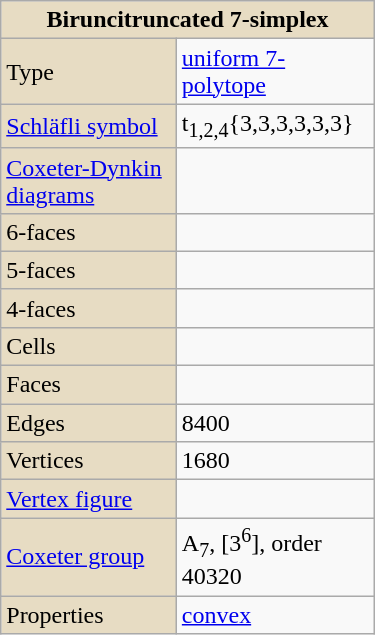<table class="wikitable" align="right" style="margin-left:10px" width="250">
<tr>
<th style="background:#e7dcc3;" colspan="2">Biruncitruncated 7-simplex</th>
</tr>
<tr>
<td style="background:#e7dcc3;">Type</td>
<td><a href='#'>uniform 7-polytope</a></td>
</tr>
<tr>
<td style="background:#e7dcc3;"><a href='#'>Schläfli symbol</a></td>
<td>t<sub>1,2,4</sub>{3,3,3,3,3,3}</td>
</tr>
<tr>
<td style="background:#e7dcc3;"><a href='#'>Coxeter-Dynkin diagrams</a></td>
<td></td>
</tr>
<tr>
<td style="background:#e7dcc3;">6-faces</td>
<td></td>
</tr>
<tr>
<td style="background:#e7dcc3;">5-faces</td>
<td></td>
</tr>
<tr>
<td style="background:#e7dcc3;">4-faces</td>
<td></td>
</tr>
<tr>
<td style="background:#e7dcc3;">Cells</td>
<td></td>
</tr>
<tr>
<td style="background:#e7dcc3;">Faces</td>
<td></td>
</tr>
<tr>
<td style="background:#e7dcc3;">Edges</td>
<td>8400</td>
</tr>
<tr>
<td style="background:#e7dcc3;">Vertices</td>
<td>1680</td>
</tr>
<tr>
<td style="background:#e7dcc3;"><a href='#'>Vertex figure</a></td>
<td></td>
</tr>
<tr>
<td style="background:#e7dcc3;"><a href='#'>Coxeter group</a></td>
<td>A<sub>7</sub>, [3<sup>6</sup>], order 40320</td>
</tr>
<tr>
<td style="background:#e7dcc3;">Properties</td>
<td><a href='#'>convex</a></td>
</tr>
</table>
